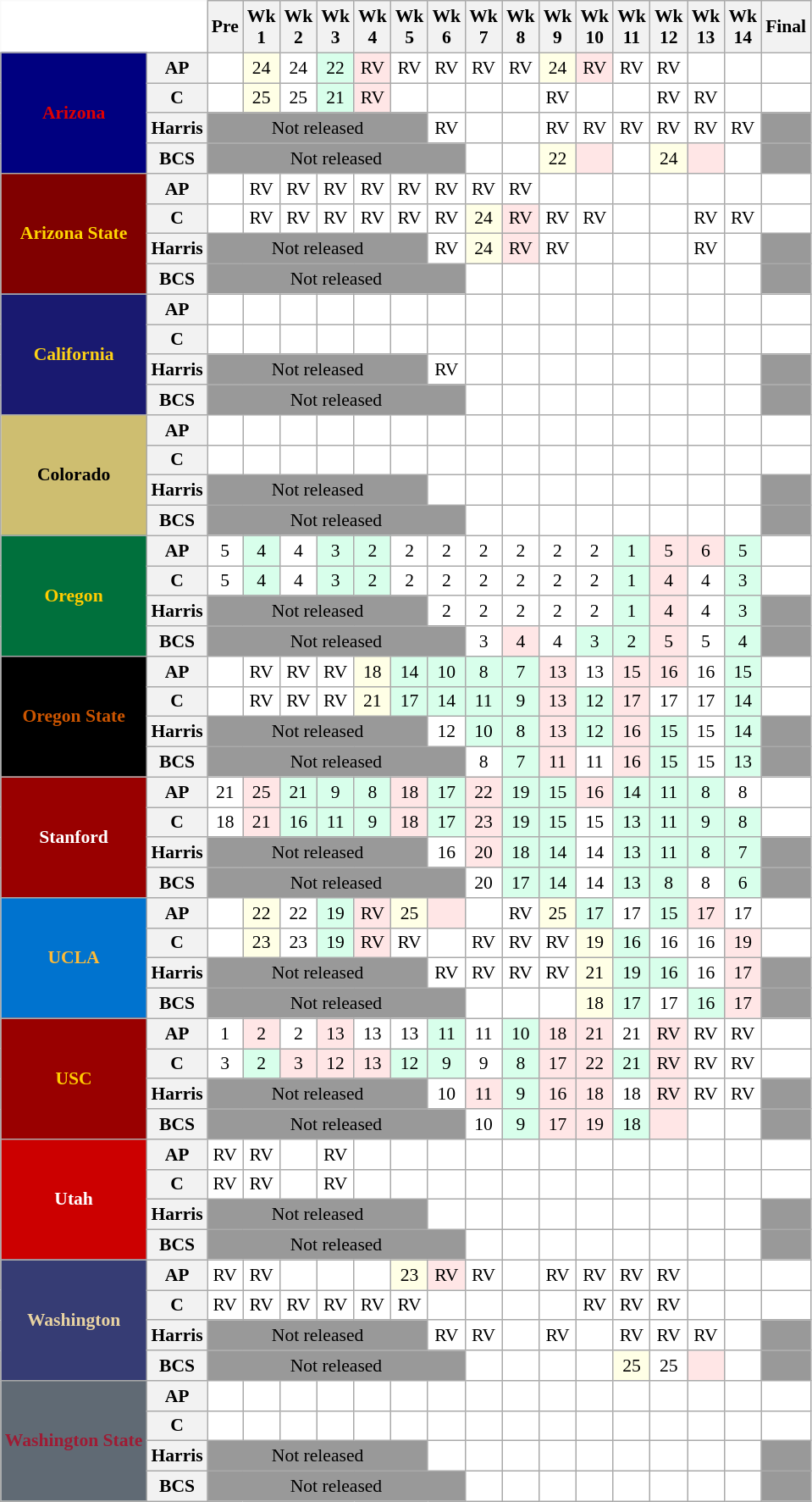<table class="wikitable" style="white-space:nowrap;font-size:90%;">
<tr>
<th colspan=2 style="background:white; border-top-style:hidden; border-left-style:hidden;"> </th>
<th>Pre</th>
<th>Wk<br>1</th>
<th>Wk<br>2</th>
<th>Wk<br>3</th>
<th>Wk<br>4</th>
<th>Wk<br>5</th>
<th>Wk<br>6</th>
<th>Wk<br>7</th>
<th>Wk<br>8</th>
<th>Wk<br>9</th>
<th>Wk<br>10</th>
<th>Wk<br>11</th>
<th>Wk<br>12</th>
<th>Wk<br>13</th>
<th>Wk<br>14</th>
<th>Final</th>
</tr>
<tr style="text-align:center;">
<th rowspan=4 style="background:#000080; color:#e00000;">Arizona</th>
<th>AP</th>
<td style="background:#FFF;"></td>
<td style="background:#FFFFE6;">24</td>
<td style="background:#FFF;">24</td>
<td style="background:#D8FFEB;">22</td>
<td style="background:#FFE6E6;">RV</td>
<td style="background:#FFF;">RV</td>
<td style="background:#FFF;">RV</td>
<td style="background:#FFF;">RV</td>
<td style="background:#FFF;">RV</td>
<td style="background:#FFFFE6;">24</td>
<td style="background:#FFE6E6;">RV</td>
<td style="background:#FFF;">RV</td>
<td style="background:#FFF;">RV</td>
<td style="background:#FFF;"></td>
<td style="background:#FFF;"></td>
<td style="background:#FFF;"></td>
</tr>
<tr style="text-align:center;">
<th>C</th>
<td style="background:#FFF;"></td>
<td style="background:#FFFFE6;">25</td>
<td style="background:#FFF;">25</td>
<td style="background:#D8FFEB;">21</td>
<td style="background:#FFE6E6;">RV</td>
<td style="background:#FFF;"></td>
<td style="background:#FFF;"></td>
<td style="background:#FFF;"></td>
<td style="background:#FFF;"></td>
<td style="background:#FFF;">RV</td>
<td style="background:#FFF;"></td>
<td style="background:#FFF;"></td>
<td style="background:#FFF;">RV</td>
<td style="background:#FFF;">RV</td>
<td style="background:#FFF;"></td>
<td style="background:#FFF;"></td>
</tr>
<tr style="text-align:center;">
<th>Harris</th>
<td colspan="6" style="background:#999999;">Not released</td>
<td style="background:#FFF;">RV</td>
<td style="background:#FFF;"></td>
<td style="background:#FFF;"></td>
<td style="background:#FFF;">RV</td>
<td style="background:#FFF;">RV</td>
<td style="background:#FFF;">RV</td>
<td style="background:#FFF;">RV</td>
<td style="background:#FFF;">RV</td>
<td style="background:#FFF;">RV</td>
<td style="background:#999999;"></td>
</tr>
<tr style="text-align:center;">
<th>BCS</th>
<td colspan="7" style="background:#999999;">Not released</td>
<td style="background:#FFF;"></td>
<td style="background:#FFF;"></td>
<td style="background:#FFFFE6;">22</td>
<td style="background:#FFE6E6;"></td>
<td style="background:#FFF;"></td>
<td style="background:#FFFFE6;">24</td>
<td style="background:#FFE6E6;"></td>
<td style="background:#FFF;"></td>
<td style="background:#999999;"></td>
</tr>
<tr style="text-align:center;">
<th rowspan=4 style="background:#800000; color:#FFD700;">Arizona State</th>
<th>AP</th>
<td style="background:#FFF;"></td>
<td style="background:#FFF;">RV</td>
<td style="background:#FFF;">RV</td>
<td style="background:#FFF;">RV</td>
<td style="background:#FFF;">RV</td>
<td style="background:#FFF;">RV</td>
<td style="background:#FFF;">RV</td>
<td style="background:#FFF;">RV</td>
<td style="background:#FFF;">RV</td>
<td style="background:#FFF;"></td>
<td style="background:#FFF;"></td>
<td style="background:#FFF;"></td>
<td style="background:#FFF;"></td>
<td style="background:#FFF;"></td>
<td style="background:#FFF;"></td>
<td style="background:#FFF;"></td>
</tr>
<tr style="text-align:center;">
<th>C</th>
<td style="background:#FFF;"></td>
<td style="background:#FFF;">RV</td>
<td style="background:#FFF;">RV</td>
<td style="background:#FFF;">RV</td>
<td style="background:#FFF;">RV</td>
<td style="background:#FFF;">RV</td>
<td style="background:#FFF;">RV</td>
<td style="background:#FFFFE6;">24</td>
<td style="background:#FFE6E6;">RV</td>
<td style="background:#FFF;">RV</td>
<td style="background:#FFF;">RV</td>
<td style="background:#FFF;"></td>
<td style="background:#FFF;"></td>
<td style="background:#FFF;">RV</td>
<td style="background:#FFF;">RV</td>
<td style="background:#FFF;"></td>
</tr>
<tr style="text-align:center;">
<th>Harris</th>
<td colspan="6" style="background:#999999;">Not released</td>
<td style="background:#FFF;">RV</td>
<td style="background:#FFFFE6;">24</td>
<td style="background:#FFE6E6;">RV</td>
<td style="background:#FFF;">RV</td>
<td style="background:#FFF;"></td>
<td style="background:#FFF;"></td>
<td style="background:#FFF;"></td>
<td style="background:#FFF;">RV</td>
<td style="background:#FFF;"></td>
<td style="background:#999999;"></td>
</tr>
<tr style="text-align:center;">
<th>BCS</th>
<td colspan="7" style="background:#999999;">Not released</td>
<td style="background:#FFF;"></td>
<td style="background:#FFF;"></td>
<td style="background:#FFF;"></td>
<td style="background:#FFF;"></td>
<td style="background:#FFF;"></td>
<td style="background:#FFF;"></td>
<td style="background:#FFF;"></td>
<td style="background:#FFF;"></td>
<td style="background:#999999;"></td>
</tr>
<tr style="text-align:center;">
<th rowspan=4 style="background:#191970; color:#FCD116;">California</th>
<th>AP</th>
<td style="background:#FFF;"></td>
<td style="background:#FFF;"></td>
<td style="background:#FFF;"></td>
<td style="background:#FFF;"></td>
<td style="background:#FFF;"></td>
<td style="background:#FFF;"></td>
<td style="background:#FFF;"></td>
<td style="background:#FFF;"></td>
<td style="background:#FFF;"></td>
<td style="background:#FFF;"></td>
<td style="background:#FFF;"></td>
<td style="background:#FFF;"></td>
<td style="background:#FFF;"></td>
<td style="background:#FFF;"></td>
<td style="background:#FFF;"></td>
<td style="background:#FFF;"></td>
</tr>
<tr style="text-align:center;">
<th>C</th>
<td style="background:#FFF;"></td>
<td style="background:#FFF;"></td>
<td style="background:#FFF;"></td>
<td style="background:#FFF;"></td>
<td style="background:#FFF;"></td>
<td style="background:#FFF;"></td>
<td style="background:#FFF;"></td>
<td style="background:#FFF;"></td>
<td style="background:#FFF;"></td>
<td style="background:#FFF;"></td>
<td style="background:#FFF;"></td>
<td style="background:#FFF;"></td>
<td style="background:#FFF;"></td>
<td style="background:#FFF;"></td>
<td style="background:#FFF;"></td>
<td style="background:#FFF;"></td>
</tr>
<tr style="text-align:center;">
<th>Harris</th>
<td colspan="6" style="background:#999999;">Not released</td>
<td style="background:#FFF;">RV</td>
<td style="background:#FFF;"></td>
<td style="background:#FFF;"></td>
<td style="background:#FFF;"></td>
<td style="background:#FFF;"></td>
<td style="background:#FFF;"></td>
<td style="background:#FFF;"></td>
<td style="background:#FFF;"></td>
<td style="background:#FFF;"></td>
<td style="background:#999999;"></td>
</tr>
<tr style="text-align:center;">
<th>BCS</th>
<td colspan="7" style="background:#999999;">Not released</td>
<td style="background:#FFF;"></td>
<td style="background:#FFF;"></td>
<td style="background:#FFF;"></td>
<td style="background:#FFF;"></td>
<td style="background:#FFF;"></td>
<td style="background:#FFF;"></td>
<td style="background:#FFF;"></td>
<td style="background:#FFF;"></td>
<td style="background:#999999;"></td>
</tr>
<tr style="text-align:center;">
<th rowspan=4 style="background:#CEBE70; color:#000000;">Colorado</th>
<th>AP</th>
<td style="background:#FFF;"></td>
<td style="background:#FFF;"></td>
<td style="background:#FFF;"></td>
<td style="background:#FFF;"></td>
<td style="background:#FFF;"></td>
<td style="background:#FFF;"></td>
<td style="background:#FFF;"></td>
<td style="background:#FFF;"></td>
<td style="background:#FFF;"></td>
<td style="background:#FFF;"></td>
<td style="background:#FFF;"></td>
<td style="background:#FFF;"></td>
<td style="background:#FFF;"></td>
<td style="background:#FFF;"></td>
<td style="background:#FFF;"></td>
<td style="background:#FFF;"></td>
</tr>
<tr style="text-align:center;">
<th>C</th>
<td style="background:#FFF;"></td>
<td style="background:#FFF;"></td>
<td style="background:#FFF;"></td>
<td style="background:#FFF;"></td>
<td style="background:#FFF;"></td>
<td style="background:#FFF;"></td>
<td style="background:#FFF;"></td>
<td style="background:#FFF;"></td>
<td style="background:#FFF;"></td>
<td style="background:#FFF;"></td>
<td style="background:#FFF;"></td>
<td style="background:#FFF;"></td>
<td style="background:#FFF;"></td>
<td style="background:#FFF;"></td>
<td style="background:#FFF;"></td>
<td style="background:#FFF;"></td>
</tr>
<tr style="text-align:center;">
<th>Harris</th>
<td colspan="6" style="background:#999999;">Not released</td>
<td style="background:#FFF;"></td>
<td style="background:#FFF;"></td>
<td style="background:#FFF;"></td>
<td style="background:#FFF;"></td>
<td style="background:#FFF;"></td>
<td style="background:#FFF;"></td>
<td style="background:#FFF;"></td>
<td style="background:#FFF;"></td>
<td style="background:#FFF;"></td>
<td style="background:#999999;"></td>
</tr>
<tr style="text-align:center;">
<th>BCS</th>
<td colspan="7" style="background:#999999;">Not released</td>
<td style="background:#FFF;"></td>
<td style="background:#FFF;"></td>
<td style="background:#FFF;"></td>
<td style="background:#FFF;"></td>
<td style="background:#FFF;"></td>
<td style="background:#FFF;"></td>
<td style="background:#FFF;"></td>
<td style="background:#FFF;"></td>
<td style="background:#999999;"></td>
</tr>
<tr style="text-align:center;">
<th rowspan=4 style="background:#00703C; color:#FFCC00;">Oregon</th>
<th>AP</th>
<td style="background:#FFF;">5</td>
<td style="background:#D8FFEB;">4</td>
<td style="background:#FFF;">4</td>
<td style="background:#D8FFEB;">3</td>
<td style="background:#D8FFEB;">2</td>
<td style="background:#FFF;">2</td>
<td style="background:#FFF;">2</td>
<td style="background:#FFF;">2</td>
<td style="background:#FFF;">2</td>
<td style="background:#FFF;">2</td>
<td style="background:#FFF;">2</td>
<td style="background:#D8FFEB;">1</td>
<td style="background:#FFE6E6;">5</td>
<td style="background:#FFE6E6;">6</td>
<td style="background:#D8FFEB;">5</td>
<td style="background:#FFF;"></td>
</tr>
<tr style="text-align:center;">
<th>C</th>
<td style="background:#FFF;">5</td>
<td style="background:#D8FFEB;">4</td>
<td style="background:#FFF;">4</td>
<td style="background:#D8FFEB;">3</td>
<td style="background:#D8FFEB;">2</td>
<td style="background:#FFF;">2</td>
<td style="background:#FFF;">2</td>
<td style="background:#FFF;">2</td>
<td style="background:#FFF;">2</td>
<td style="background:#FFF;">2</td>
<td style="background:#FFF;">2</td>
<td style="background:#D8FFEB;">1</td>
<td style="background:#FFE6E6;">4</td>
<td style="background:#FFF;">4</td>
<td style="background:#D8FFEB;">3</td>
<td style="background:#FFF;"></td>
</tr>
<tr style="text-align:center;">
<th>Harris</th>
<td colspan="6" style="background:#999999;">Not released</td>
<td style="background:#FFF;">2</td>
<td style="background:#FFF;">2</td>
<td style="background:#FFF;">2</td>
<td style="background:#FFF;">2</td>
<td style="background:#FFF;">2</td>
<td style="background:#D8FFEB;">1</td>
<td style="background:#FFE6E6;">4</td>
<td style="background:#FFF;">4</td>
<td style="background:#D8FFEB;">3</td>
<td style="background:#999999;"></td>
</tr>
<tr style="text-align:center;">
<th>BCS</th>
<td colspan="7" style="background:#999999;">Not released</td>
<td style="background:#FFF;">3</td>
<td style="background:#FFE6E6;">4</td>
<td style="background:#FFF;">4</td>
<td style="background:#D8FFEB;">3</td>
<td style="background:#D8FFEB;">2</td>
<td style="background:#FFE6E6;">5</td>
<td style="background:#FFF;">5</td>
<td style="background:#D8FFEB;">4</td>
<td style="background:#999999;"></td>
</tr>
<tr style="text-align:center;">
<th rowspan=4 style="background:#000000; color:#CC5500;">Oregon State</th>
<th>AP</th>
<td style="background:#FFF;"></td>
<td style="background:#FFF;">RV</td>
<td style="background:#FFF;">RV</td>
<td style="background:#FFF;">RV</td>
<td style="background:#FFFFE6;">18</td>
<td style="background:#D8FFEB;">14</td>
<td style="background:#D8FFEB;">10</td>
<td style="background:#D8FFEB;">8</td>
<td style="background:#D8FFEB;">7</td>
<td style="background:#FFE6E6;">13</td>
<td style="background:#FFF;">13</td>
<td style="background:#FFE6E6;">15</td>
<td style="background:#FFE6E6;">16</td>
<td style="background:#FFF;">16</td>
<td style="background:#D8FFEB;">15</td>
<td style="background:#FFF;"></td>
</tr>
<tr style="text-align:center;">
<th>C</th>
<td style="background:#FFF;"></td>
<td style="background:#FFF;">RV</td>
<td style="background:#FFF;">RV</td>
<td style="background:#FFF;">RV</td>
<td style="background:#FFFFE6;">21</td>
<td style="background:#D8FFEB;">17</td>
<td style="background:#D8FFEB;">14</td>
<td style="background:#D8FFEB;">11</td>
<td style="background:#D8FFEB;">9</td>
<td style="background:#FFE6E6;">13</td>
<td style="background:#D8FFEB;">12</td>
<td style="background:#FFE6E6;">17</td>
<td style="background:#FFF;">17</td>
<td style="background:#FFF;">17</td>
<td style="background:#D8FFEB;">14</td>
<td style="background:#FFF;"></td>
</tr>
<tr style="text-align:center;">
<th>Harris</th>
<td colspan="6" style="background:#999999;">Not released</td>
<td style="background:#FFF;">12</td>
<td style="background:#D8FFEB;">10</td>
<td style="background:#D8FFEB;">8</td>
<td style="background:#FFE6E6;">13</td>
<td style="background:#D8FFEB;">12</td>
<td style="background:#FFE6E6;">16</td>
<td style="background:#D8FFEB;">15</td>
<td style="background:#FFF;">15</td>
<td style="background:#D8FFEB;">14</td>
<td style="background:#999999;"></td>
</tr>
<tr style="text-align:center;">
<th>BCS</th>
<td colspan="7" style="background:#999999;">Not released</td>
<td style="background:#FFF;">8</td>
<td style="background:#D8FFEB;">7</td>
<td style="background:#FFE6E6;">11</td>
<td style="background:#FFF;">11</td>
<td style="background:#FFE6E6;">16</td>
<td style="background:#D8FFEB;">15</td>
<td style="background:#FFF;">15</td>
<td style="background:#D8FFEB;">13</td>
<td style="background:#999999;"></td>
</tr>
<tr style="text-align:center;">
<th rowspan=4 style="background:#990000; color:#FFFFFF;">Stanford</th>
<th>AP</th>
<td style="background:#FFF;">21</td>
<td style="background:#FFE6E6;">25</td>
<td style="background:#D8FFEB;">21</td>
<td style="background:#D8FFEB;">9</td>
<td style="background:#D8FFEB;">8</td>
<td style="background:#FFE6E6;">18</td>
<td style="background:#D8FFEB;">17</td>
<td style="background:#FFE6E6;">22</td>
<td style="background:#D8FFEB;">19</td>
<td style="background:#D8FFEB;">15</td>
<td style="background:#FFE6E6;">16</td>
<td style="background:#D8FFEB;">14</td>
<td style="background:#D8FFEB;">11</td>
<td style="background:#D8FFEB;">8</td>
<td style="background:#FFF;">8</td>
<td style="background:#FFF;"></td>
</tr>
<tr style="text-align:center;">
<th>C</th>
<td style="background:#FFF;">18</td>
<td style="background:#FFE6E6;">21</td>
<td style="background:#D8FFEB;">16</td>
<td style="background:#D8FFEB;">11</td>
<td style="background:#D8FFEB;">9</td>
<td style="background:#FFE6E6;">18</td>
<td style="background:#D8FFEB;">17</td>
<td style="background:#FFE6E6;">23</td>
<td style="background:#D8FFEB;">19</td>
<td style="background:#D8FFEB;">15</td>
<td style="background:#FFF;">15</td>
<td style="background:#D8FFEB;">13</td>
<td style="background:#D8FFEB;">11</td>
<td style="background:#D8FFEB;">9</td>
<td style="background:#D8FFEB;">8</td>
<td style="background:#FFF;"></td>
</tr>
<tr style="text-align:center;">
<th>Harris</th>
<td colspan="6" style="background:#999999;">Not released</td>
<td style="background:#FFF;">16</td>
<td style="background:#FFE6E6;">20</td>
<td style="background:#D8FFEB;">18</td>
<td style="background:#D8FFEB;">14</td>
<td style="background:#FFF;">14</td>
<td style="background:#D8FFEB;">13</td>
<td style="background:#D8FFEB;">11</td>
<td style="background:#D8FFEB;">8</td>
<td style="background:#D8FFEB;">7</td>
<td style="background:#999999;"></td>
</tr>
<tr style="text-align:center;">
<th>BCS</th>
<td colspan="7" style="background:#999999;">Not released</td>
<td style="background:#FFF;">20</td>
<td style="background:#D8FFEB;">17</td>
<td style="background:#D8FFEB;">14</td>
<td style="background:#FFF;">14</td>
<td style="background:#D8FFEB;">13</td>
<td style="background:#D8FFEB;">8</td>
<td style="background:#FFF;">8</td>
<td style="background:#D8FFEB;">6</td>
<td style="background:#999999;"></td>
</tr>
<tr style="text-align:center;">
<th rowspan=4 style="background:#0073CF; color:#FEBB36;">UCLA</th>
<th>AP</th>
<td style="background:#FFF;"></td>
<td style="background:#FFFFE6;">22</td>
<td style="background:#FFF;">22</td>
<td style="background:#D8FFEB;">19</td>
<td style="background:#FFE6E6;">RV</td>
<td style="background:#FFFFE6;">25</td>
<td style="background:#FFE6E6;"></td>
<td style="background:#FFF;"></td>
<td style="background:#FFF;">RV</td>
<td style="background:#FFFFE6;">25</td>
<td style="background:#D8FFEB;">17</td>
<td style="background:#FFF;">17</td>
<td style="background:#D8FFEB;">15</td>
<td style="background:#FFE6E6;">17</td>
<td style="background:#FFF;">17</td>
<td style="background:#FFF;"></td>
</tr>
<tr style="text-align:center;">
<th>C</th>
<td style="background:#FFF;"></td>
<td style="background:#FFFFE6;">23</td>
<td style="background:#FFF;">23</td>
<td style="background:#D8FFEB;">19</td>
<td style="background:#FFE6E6;">RV</td>
<td style="background:#FFF;">RV</td>
<td style="background:#FFF;"></td>
<td style="background:#FFF;">RV</td>
<td style="background:#FFF;">RV</td>
<td style="background:#FFF;">RV</td>
<td style="background:#FFFFE6;">19</td>
<td style="background:#D8FFEB;">16</td>
<td style="background:#FFF;">16</td>
<td style="background:#FFF;">16</td>
<td style="background:#FFE6E6;">19</td>
<td style="background:#FFF;"></td>
</tr>
<tr style="text-align:center;">
<th>Harris</th>
<td colspan="6" style="background:#999999;">Not released</td>
<td style="background:#FFF;">RV</td>
<td style="background:#FFF;">RV</td>
<td style="background:#FFF;">RV</td>
<td style="background:#FFF;">RV</td>
<td style="background:#FFFFE6;">21</td>
<td style="background:#D8FFEB;">19</td>
<td style="background:#D8FFEB;">16</td>
<td style="background:#FFF;">16</td>
<td style="background:#FFE6E6;">17</td>
<td style="background:#999999;"></td>
</tr>
<tr style="text-align:center;">
<th>BCS</th>
<td colspan="7" style="background:#999999;">Not released</td>
<td style="background:#FFF;"></td>
<td style="background:#FFF;"></td>
<td style="background:#FFF;"></td>
<td style="background:#FFFFE6;">18</td>
<td style="background:#D8FFEB;">17</td>
<td style="background:#FFF;">17</td>
<td style="background:#D8FFEB;">16</td>
<td style="background:#FFE6E6;">17</td>
<td style="background:#999999;"></td>
</tr>
<tr style="text-align:center;">
<th rowspan=4 style="background:#990000; color:#FFCC00;">USC</th>
<th>AP</th>
<td style="background:#FFF;">1</td>
<td style="background:#FFE6E6;">2</td>
<td style="background:#FFF;">2</td>
<td style="background:#FFE6E6;">13</td>
<td style="background:#FFF;">13</td>
<td style="background:#FFF;">13</td>
<td style="background:#D8FFEB;">11</td>
<td style="background:#FFF;">11</td>
<td style="background:#D8FFEB;">10</td>
<td style="background:#FFE6E6;">18</td>
<td style="background:#FFE6E6;">21</td>
<td style="background:#FFF;">21</td>
<td style="background:#FFE6E6;">RV</td>
<td style="background:#FFF;">RV</td>
<td style="background:#FFF;">RV</td>
<td style="background:#FFF;"></td>
</tr>
<tr style="text-align:center;">
<th>C</th>
<td style="background:#FFF;">3</td>
<td style="background:#D8FFEB;">2</td>
<td style="background:#FFE6E6;">3</td>
<td style="background:#FFE6E6;">12</td>
<td style="background:#FFE6E6;">13</td>
<td style="background:#D8FFEB;">12</td>
<td style="background:#D8FFEB;">9</td>
<td style="background:#FFF;">9</td>
<td style="background:#D8FFEB;">8</td>
<td style="background:#FFE6E6;">17</td>
<td style="background:#FFE6E6;">22</td>
<td style="background:#D8FFEB;">21</td>
<td style="background:#FFE6E6;">RV</td>
<td style="background:#FFF;">RV</td>
<td style="background:#FFF;">RV</td>
<td style="background:#FFF;"></td>
</tr>
<tr style="text-align:center;">
<th>Harris</th>
<td colspan="6" style="background:#999999;">Not released</td>
<td style="background:#FFF;">10</td>
<td style="background:#FFE6E6;">11</td>
<td style="background:#D8FFEB;">9</td>
<td style="background:#FFE6E6;">16</td>
<td style="background:#FFE6E6;">18</td>
<td style="background:#FFF;">18</td>
<td style="background:#FFE6E6;">RV</td>
<td style="background:#FFF;">RV</td>
<td style="background:#FFF;">RV</td>
<td style="background:#999999;"></td>
</tr>
<tr style="text-align:center;">
<th>BCS</th>
<td colspan="7" style="background:#999999;">Not released</td>
<td style="background:#FFF;">10</td>
<td style="background:#D8FFEB;">9</td>
<td style="background:#FFE6E6;">17</td>
<td style="background:#FFE6E6;">19</td>
<td style="background:#D8FFEB;">18</td>
<td style="background:#FFE6E6;"></td>
<td style="background:#FFF;"></td>
<td style="background:#FFF;"></td>
<td style="background:#999999;"></td>
</tr>
<tr style="text-align:center;">
<th rowspan=4 style="background:#CC0000; color:#FFFFFF;">Utah</th>
<th>AP</th>
<td style="background:#FFF;">RV</td>
<td style="background:#FFF;">RV</td>
<td style="background:#FFF;"></td>
<td style="background:#FFF;">RV</td>
<td style="background:#FFF;"></td>
<td style="background:#FFF;"></td>
<td style="background:#FFF;"></td>
<td style="background:#FFF;"></td>
<td style="background:#FFF;"></td>
<td style="background:#FFF;"></td>
<td style="background:#FFF;"></td>
<td style="background:#FFF;"></td>
<td style="background:#FFF;"></td>
<td style="background:#FFF;"></td>
<td style="background:#FFF;"></td>
<td style="background:#FFF;"></td>
</tr>
<tr style="text-align:center;">
<th>C</th>
<td style="background:#FFF;">RV</td>
<td style="background:#FFF;">RV</td>
<td style="background:#FFF;"></td>
<td style="background:#FFF;">RV</td>
<td style="background:#FFF;"></td>
<td style="background:#FFF;"></td>
<td style="background:#FFF;"></td>
<td style="background:#FFF;"></td>
<td style="background:#FFF;"></td>
<td style="background:#FFF;"></td>
<td style="background:#FFF;"></td>
<td style="background:#FFF;"></td>
<td style="background:#FFF;"></td>
<td style="background:#FFF;"></td>
<td style="background:#FFF;"></td>
<td style="background:#FFF;"></td>
</tr>
<tr style="text-align:center;">
<th>Harris</th>
<td colspan="6" style="background:#999999;">Not released</td>
<td style="background:#FFF;"></td>
<td style="background:#FFF;"></td>
<td style="background:#FFF;"></td>
<td style="background:#FFF;"></td>
<td style="background:#FFF;"></td>
<td style="background:#FFF;"></td>
<td style="background:#FFF;"></td>
<td style="background:#FFF;"></td>
<td style="background:#FFF;"></td>
<td style="background:#999999;"></td>
</tr>
<tr style="text-align:center;">
<th>BCS</th>
<td colspan="7" style="background:#999999;">Not released</td>
<td style="background:#FFF;"></td>
<td style="background:#FFF;"></td>
<td style="background:#FFF;"></td>
<td style="background:#FFF;"></td>
<td style="background:#FFF;"></td>
<td style="background:#FFF;"></td>
<td style="background:#FFF;"></td>
<td style="background:#FFF;"></td>
<td style="background:#999999;"></td>
</tr>
<tr style="text-align:center;">
<th rowspan=4 style="background:#363c74; color:#e8d3a2;">Washington</th>
<th>AP</th>
<td style="background:#FFF;">RV</td>
<td style="background:#FFF;">RV</td>
<td style="background:#FFF;"></td>
<td style="background:#FFF;"></td>
<td style="background:#FFF;"></td>
<td style="background:#FFFFE6;">23</td>
<td style="background:#FFE6E6;">RV</td>
<td style="background:#FFF;">RV</td>
<td style="background:#FFF;"></td>
<td style="background:#FFF;">RV</td>
<td style="background:#FFF;">RV</td>
<td style="background:#FFF;">RV</td>
<td style="background:#FFF;">RV</td>
<td style="background:#FFF;"></td>
<td style="background:#FFF;"></td>
<td style="background:#FFF;"></td>
</tr>
<tr style="text-align:center;">
<th>C</th>
<td style="background:#FFF;">RV</td>
<td style="background:#FFF;">RV</td>
<td style="background:#FFF;">RV</td>
<td style="background:#FFF;">RV</td>
<td style="background:#FFF;">RV</td>
<td style="background:#FFF;">RV</td>
<td style="background:#FFF;"></td>
<td style="background:#FFF;"></td>
<td style="background:#FFF;"></td>
<td style="background:#FFF;"></td>
<td style="background:#FFF;">RV</td>
<td style="background:#FFF;">RV</td>
<td style="background:#FFF;">RV</td>
<td style="background:#FFF;"></td>
<td style="background:#FFF;"></td>
<td style="background:#FFF;"></td>
</tr>
<tr style="text-align:center;">
<th>Harris</th>
<td colspan="6" style="background:#999999;">Not released</td>
<td style="background:#FFF;">RV</td>
<td style="background:#FFF;">RV</td>
<td style="background:#FFF;"></td>
<td style="background:#FFF;">RV</td>
<td style="background:#FFF;"></td>
<td style="background:#FFF;">RV</td>
<td style="background:#FFF;">RV</td>
<td style="background:#FFF;">RV</td>
<td style="background:#FFF;"></td>
<td style="background:#999999;"></td>
</tr>
<tr style="text-align:center;">
<th>BCS</th>
<td colspan="7" style="background:#999999;">Not released</td>
<td style="background:#FFF;"></td>
<td style="background:#FFF;"></td>
<td style="background:#FFF;"></td>
<td style="background:#FFF;"></td>
<td style="background:#FFFFE6;">25</td>
<td style="background:#FFF;">25</td>
<td style="background:#FFE6E6;"></td>
<td style="background:#FFF;"></td>
<td style="background:#999999;"></td>
</tr>
<tr style="text-align:center;">
<th rowspan=4 style="background:#606a74; color:#9e1b34;">Washington State</th>
<th>AP</th>
<td style="background:#FFF;"></td>
<td style="background:#FFF;"></td>
<td style="background:#FFF;"></td>
<td style="background:#FFF;"></td>
<td style="background:#FFF;"></td>
<td style="background:#FFF;"></td>
<td style="background:#FFF;"></td>
<td style="background:#FFF;"></td>
<td style="background:#FFF;"></td>
<td style="background:#FFF;"></td>
<td style="background:#FFF;"></td>
<td style="background:#FFF;"></td>
<td style="background:#FFF;"></td>
<td style="background:#FFF;"></td>
<td style="background:#FFF;"></td>
<td style="background:#FFF;"></td>
</tr>
<tr style="text-align:center;">
<th>C</th>
<td style="background:#FFF;"></td>
<td style="background:#FFF;"></td>
<td style="background:#FFF;"></td>
<td style="background:#FFF;"></td>
<td style="background:#FFF;"></td>
<td style="background:#FFF;"></td>
<td style="background:#FFF;"></td>
<td style="background:#FFF;"></td>
<td style="background:#FFF;"></td>
<td style="background:#FFF;"></td>
<td style="background:#FFF;"></td>
<td style="background:#FFF;"></td>
<td style="background:#FFF;"></td>
<td style="background:#FFF;"></td>
<td style="background:#FFF;"></td>
<td style="background:#FFF;"></td>
</tr>
<tr style="text-align:center;">
<th>Harris</th>
<td colspan="6" style="background:#999999;">Not released</td>
<td style="background:#FFF;"></td>
<td style="background:#FFF;"></td>
<td style="background:#FFF;"></td>
<td style="background:#FFF;"></td>
<td style="background:#FFF;"></td>
<td style="background:#FFF;"></td>
<td style="background:#FFF;"></td>
<td style="background:#FFF;"></td>
<td style="background:#FFF;"></td>
<td style="background:#999999;"></td>
</tr>
<tr style="text-align:center;">
<th>BCS</th>
<td colspan="7" style="background:#999999;">Not released</td>
<td style="background:#FFF;"></td>
<td style="background:#FFF;"></td>
<td style="background:#FFF;"></td>
<td style="background:#FFF;"></td>
<td style="background:#FFF;"></td>
<td style="background:#FFF;"></td>
<td style="background:#FFF;"></td>
<td style="background:#FFF;"></td>
<td style="background:#999999;"></td>
</tr>
</table>
